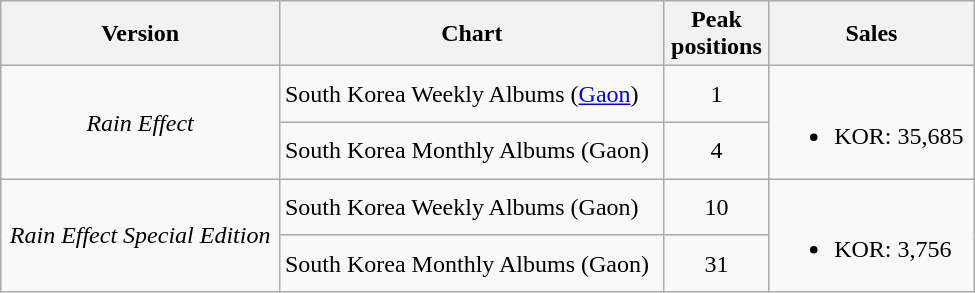<table class="wikitable" style="width:650px;">
<tr>
<th style="text-align:center;">Version</th>
<th style="text-align:center;">Chart</th>
<th style="text-align:center;">Peak<br>positions</th>
<th style="text-align:center;">Sales</th>
</tr>
<tr>
<td style="text-align:center;" rowspan="2"><em>Rain Effect</em></td>
<td>South Korea Weekly Albums (<a href='#'>Gaon</a>)</td>
<td style="text-align:center;">1</td>
<td rowspan="2"><br><ul><li>KOR: 35,685</li></ul></td>
</tr>
<tr>
<td>South Korea Monthly Albums (Gaon)</td>
<td style="text-align:center;">4</td>
</tr>
<tr>
<td style="text-align:center;" rowspan="2"><em>Rain Effect Special Edition</em></td>
<td>South Korea Weekly Albums (Gaon)</td>
<td style="text-align:center;">10</td>
<td rowspan="2"><br><ul><li>KOR: 3,756</li></ul></td>
</tr>
<tr>
<td>South Korea Monthly Albums (Gaon)</td>
<td style="text-align:center;">31</td>
</tr>
</table>
